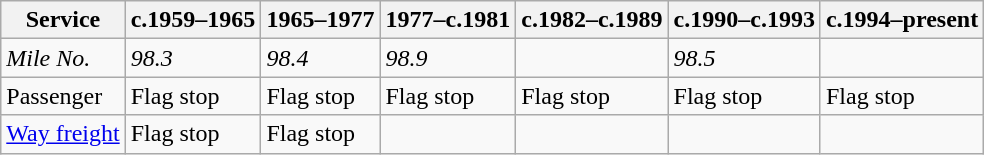<table class="wikitable">
<tr>
<th>Service</th>
<th>c.1959–1965</th>
<th>1965–1977</th>
<th>1977–c.1981</th>
<th>c.1982–c.1989</th>
<th>c.1990–c.1993</th>
<th>c.1994–present</th>
</tr>
<tr>
<td><em>Mile No.</em></td>
<td><em>98.3</em> </td>
<td><em>98.4</em> </td>
<td><em>98.9</em> </td>
<td></td>
<td><em>98.5</em> </td>
<td></td>
</tr>
<tr>
<td>Passenger</td>
<td>Flag stop</td>
<td>Flag stop</td>
<td>Flag stop</td>
<td>Flag stop</td>
<td>Flag stop</td>
<td>Flag stop</td>
</tr>
<tr>
<td><a href='#'>Way freight</a></td>
<td>Flag stop</td>
<td>Flag stop</td>
<td></td>
<td></td>
<td></td>
<td></td>
</tr>
</table>
